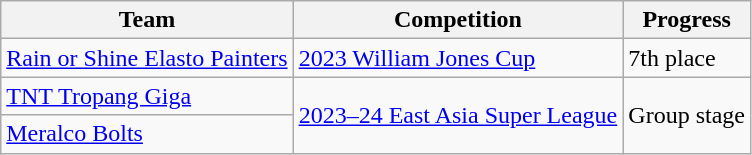<table class="wikitable sortable">
<tr>
<th>Team</th>
<th>Competition</th>
<th>Progress</th>
</tr>
<tr>
<td><a href='#'>Rain or Shine Elasto Painters</a></td>
<td><a href='#'>2023 William Jones Cup</a></td>
<td>7th place</td>
</tr>
<tr>
<td><a href='#'>TNT Tropang Giga</a></td>
<td rowspan="2"><a href='#'>2023–24 East Asia Super League</a></td>
<td rowspan=2>Group stage</td>
</tr>
<tr>
<td><a href='#'>Meralco Bolts</a></td>
</tr>
</table>
